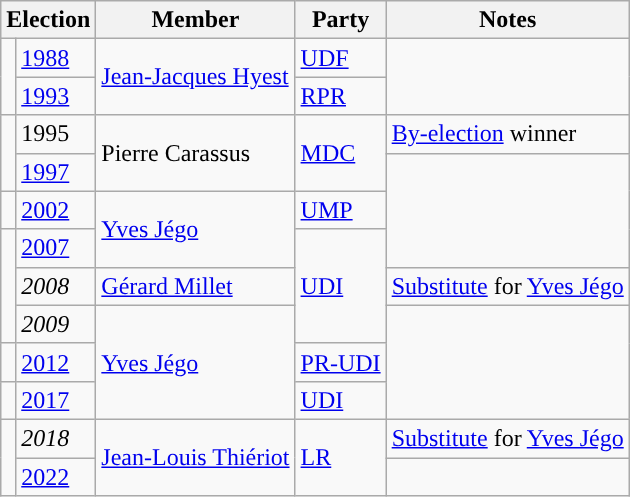<table class="wikitable">
<tr>
<th colspan="2">Election</th>
<th>Member</th>
<th>Party</th>
<th>Notes</th>
</tr>
<tr>
<td rowspan=2 style="color:inherit;background-color: "></td>
<td><a href='#'>1988</a></td>
<td rowspan=2><a href='#'>Jean-Jacques Hyest</a></td>
<td><a href='#'>UDF</a></td>
</tr>
<tr>
<td><a href='#'>1993</a></td>
<td><a href='#'>RPR</a></td>
</tr>
<tr>
<td rowspan=2 style="color:inherit;background-color: "></td>
<td>1995</td>
<td rowspan=2>Pierre Carassus</td>
<td rowspan=2><a href='#'>MDC</a></td>
<td><a href='#'>By-election</a> winner</td>
</tr>
<tr>
<td><a href='#'>1997</a></td>
</tr>
<tr>
<td style="color:inherit;background-color: "></td>
<td><a href='#'>2002</a></td>
<td rowspan="2"><a href='#'>Yves Jégo</a></td>
<td><a href='#'>UMP</a></td>
</tr>
<tr>
<td rowspan="3" style="color:inherit;background-color: "></td>
<td><a href='#'>2007</a></td>
<td rowspan="3"><a href='#'>UDI</a></td>
</tr>
<tr>
<td><em>2008</em></td>
<td><a href='#'>Gérard Millet</a></td>
<td><a href='#'>Substitute</a> for <a href='#'>Yves Jégo</a></td>
</tr>
<tr>
<td><em>2009</em></td>
<td rowspan="3"><a href='#'>Yves Jégo</a></td>
</tr>
<tr>
<td style="color:inherit;background-color: "></td>
<td><a href='#'>2012</a></td>
<td><a href='#'>PR-UDI</a></td>
</tr>
<tr>
<td style="color:inherit;background-color: "></td>
<td><a href='#'>2017</a></td>
<td><a href='#'>UDI</a></td>
</tr>
<tr>
<td rowspan="2" style="color:inherit;background-color: "></td>
<td><em>2018</em></td>
<td rowspan="2"><a href='#'>Jean-Louis Thiériot</a></td>
<td rowspan="2"><a href='#'>LR</a></td>
<td><a href='#'>Substitute</a> for <a href='#'>Yves Jégo</a></td>
</tr>
<tr>
<td><a href='#'>2022</a></td>
<td></td>
</tr>
</table>
